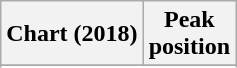<table class="wikitable sortable plainrowheaders" style="text-align:center">
<tr>
<th scope="col">Chart (2018)</th>
<th scope="col">Peak<br> position</th>
</tr>
<tr>
</tr>
<tr>
</tr>
</table>
